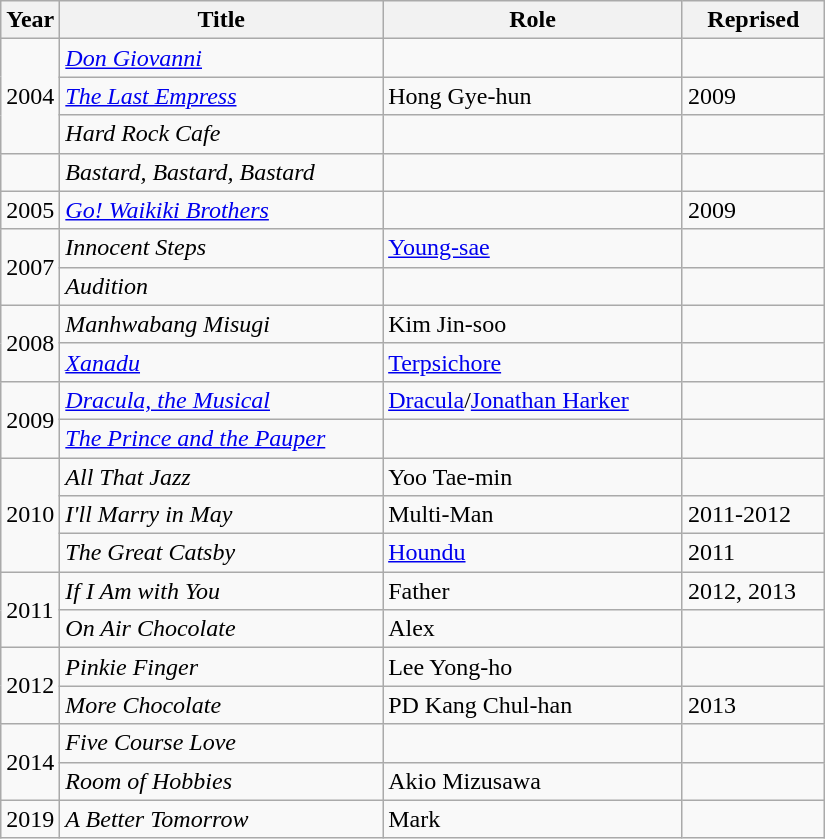<table class="wikitable" style="width:550px">
<tr>
<th width=10>Year</th>
<th>Title</th>
<th>Role</th>
<th>Reprised</th>
</tr>
<tr>
<td rowspan=3>2004</td>
<td><em><a href='#'>Don Giovanni</a></em></td>
<td></td>
<td></td>
</tr>
<tr>
<td><em><a href='#'>The Last Empress</a></em></td>
<td>Hong Gye-hun</td>
<td>2009</td>
</tr>
<tr>
<td><em>Hard Rock Cafe</em></td>
<td></td>
<td></td>
</tr>
<tr>
<td></td>
<td><em>Bastard, Bastard, Bastard</em></td>
<td></td>
<td></td>
</tr>
<tr>
<td>2005</td>
<td><em><a href='#'>Go! Waikiki Brothers</a></em></td>
<td></td>
<td>2009</td>
</tr>
<tr>
<td rowspan=2>2007</td>
<td><em>Innocent Steps</em></td>
<td><a href='#'>Young-sae</a></td>
<td></td>
</tr>
<tr>
<td><em>Audition</em></td>
<td></td>
<td></td>
</tr>
<tr>
<td rowspan=2>2008</td>
<td><em>Manhwabang Misugi</em></td>
<td>Kim Jin-soo</td>
<td></td>
</tr>
<tr>
<td><em><a href='#'>Xanadu</a></em></td>
<td><a href='#'>Terpsichore</a></td>
<td></td>
</tr>
<tr>
<td rowspan=2>2009</td>
<td><em><a href='#'>Dracula, the Musical</a></em></td>
<td><a href='#'>Dracula</a>/<a href='#'>Jonathan Harker</a></td>
<td></td>
</tr>
<tr>
<td><em><a href='#'>The Prince and the Pauper</a></em></td>
<td></td>
<td></td>
</tr>
<tr>
<td rowspan=3>2010</td>
<td><em>All That Jazz</em></td>
<td>Yoo Tae-min</td>
<td></td>
</tr>
<tr>
<td><em>I'll Marry in May</em></td>
<td>Multi-Man</td>
<td>2011-2012</td>
</tr>
<tr>
<td><em>The Great Catsby</em></td>
<td><a href='#'>Houndu</a></td>
<td>2011</td>
</tr>
<tr>
<td rowspan=2>2011</td>
<td><em>If I Am with You</em></td>
<td>Father</td>
<td>2012, 2013</td>
</tr>
<tr>
<td><em>On Air Chocolate</em></td>
<td>Alex</td>
<td></td>
</tr>
<tr>
<td rowspan=2>2012</td>
<td><em>Pinkie Finger</em></td>
<td>Lee Yong-ho</td>
<td></td>
</tr>
<tr>
<td><em>More Chocolate</em></td>
<td>PD Kang Chul-han</td>
<td>2013</td>
</tr>
<tr>
<td rowspan=2>2014</td>
<td><em>Five Course Love</em></td>
<td></td>
<td></td>
</tr>
<tr>
<td><em>Room of Hobbies</em></td>
<td>Akio Mizusawa</td>
<td></td>
</tr>
<tr>
<td>2019</td>
<td><em>A Better Tomorrow</em></td>
<td>Mark</td>
</tr>
</table>
